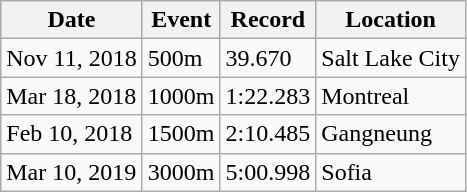<table class="wikitable sortable">
<tr>
<th>Date</th>
<th>Event</th>
<th>Record</th>
<th>Location</th>
</tr>
<tr>
<td>Nov 11, 2018</td>
<td>500m</td>
<td>39.670 </td>
<td> Salt Lake City</td>
</tr>
<tr>
<td>Mar 18, 2018</td>
<td>1000m</td>
<td>1:22.283 </td>
<td> Montreal</td>
</tr>
<tr>
<td>Feb 10, 2018</td>
<td>1500m</td>
<td>2:10.485</td>
<td> Gangneung</td>
</tr>
<tr>
<td>Mar 10, 2019</td>
<td>3000m</td>
<td>5:00.998</td>
<td> Sofia</td>
</tr>
</table>
